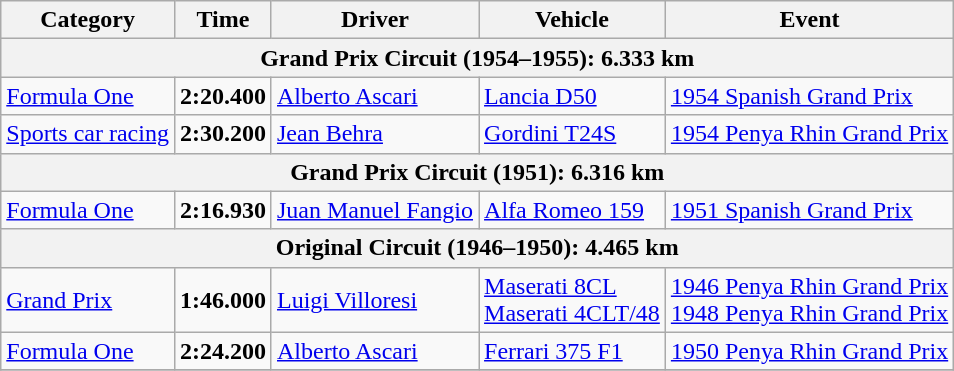<table class="wikitable">
<tr>
<th>Category</th>
<th>Time</th>
<th>Driver</th>
<th>Vehicle</th>
<th>Event</th>
</tr>
<tr>
<th colspan=5>Grand Prix Circuit (1954–1955): 6.333 km</th>
</tr>
<tr>
<td><a href='#'>Formula One</a></td>
<td><strong>2:20.400</strong></td>
<td><a href='#'>Alberto Ascari</a></td>
<td><a href='#'>Lancia D50</a></td>
<td><a href='#'>1954 Spanish Grand Prix</a></td>
</tr>
<tr>
<td><a href='#'>Sports car racing</a></td>
<td><strong>2:30.200</strong></td>
<td><a href='#'>Jean Behra</a></td>
<td><a href='#'>Gordini T24S</a></td>
<td><a href='#'>1954 Penya Rhin Grand Prix</a></td>
</tr>
<tr>
<th colspan=5>Grand Prix Circuit (1951): 6.316 km</th>
</tr>
<tr>
<td><a href='#'>Formula One</a></td>
<td><strong>2:16.930</strong></td>
<td><a href='#'>Juan Manuel Fangio</a></td>
<td><a href='#'>Alfa Romeo 159</a></td>
<td><a href='#'>1951 Spanish Grand Prix</a></td>
</tr>
<tr>
<th colspan=5>Original Circuit (1946–1950): 4.465 km</th>
</tr>
<tr>
<td><a href='#'>Grand Prix</a></td>
<td><strong>1:46.000</strong></td>
<td><a href='#'>Luigi Villoresi</a></td>
<td><a href='#'>Maserati 8CL</a> <br><a href='#'>Maserati 4CLT/48</a></td>
<td><a href='#'>1946 Penya Rhin Grand Prix</a><br><a href='#'>1948 Penya Rhin Grand Prix</a></td>
</tr>
<tr>
<td><a href='#'>Formula One</a></td>
<td><strong>2:24.200</strong></td>
<td><a href='#'>Alberto Ascari</a></td>
<td><a href='#'>Ferrari 375 F1</a></td>
<td><a href='#'>1950 Penya Rhin Grand Prix</a></td>
</tr>
<tr>
</tr>
</table>
